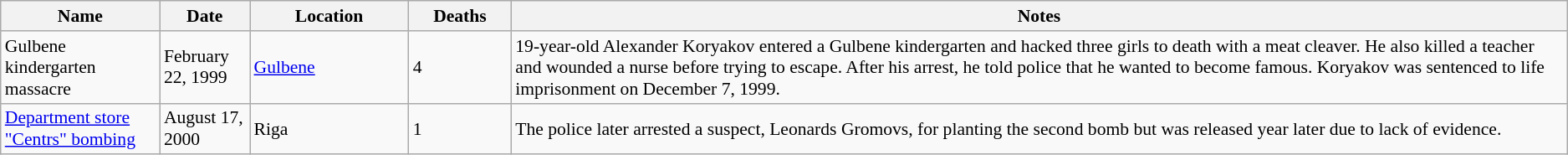<table class="sortable wikitable" style="font-size:90%;">
<tr>
<th style="width:120px;">Name</th>
<th style="width:65px;">Date</th>
<th style="width:120px;">Location</th>
<th style="width:75px;">Deaths</th>
<th class="unsortable">Notes</th>
</tr>
<tr>
<td>Gulbene kindergarten massacre</td>
<td>February 22, 1999</td>
<td><a href='#'>Gulbene</a></td>
<td>4</td>
<td>19-year-old Alexander Koryakov entered a Gulbene kindergarten and hacked three girls to death with a meat cleaver. He also killed a teacher and wounded a nurse before trying to escape. After his arrest, he told police that he wanted to become famous. Koryakov was sentenced to life imprisonment on December 7, 1999.</td>
</tr>
<tr>
<td><a href='#'>Department store "Centrs" bombing</a></td>
<td>August 17, 2000</td>
<td>Riga</td>
<td>1</td>
<td>The police later arrested a suspect, Leonards Gromovs, for planting the second bomb but was released year later due to lack of evidence.</td>
</tr>
</table>
